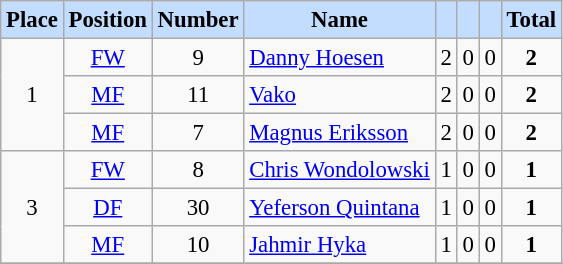<table class="wikitable" style="font-size: 95%; text-align: center;">
<tr>
<th style="background:#c2ddff; width=40">Place</th>
<th style="background:#c2ddff; width=40">Position</th>
<th style="background:#c2ddff; width=40">Number</th>
<th style="background:#c2ddff; width=150">Name</th>
<th style="background:#c2ddff; width=80"></th>
<th style="background:#c2ddff; width=80"></th>
<th style="background:#c2ddff; width=80"></th>
<th style="background:#c2ddff; width=80"><strong>Total</strong></th>
</tr>
<tr>
<td rowspan="3">1</td>
<td><a href='#'>FW</a></td>
<td>9</td>
<td align="left"> <a href='#'>Danny Hoesen</a></td>
<td>2</td>
<td>0</td>
<td>0</td>
<td><strong>2</strong></td>
</tr>
<tr>
<td><a href='#'>MF</a></td>
<td>11</td>
<td align="left"> <a href='#'>Vako</a></td>
<td>2</td>
<td>0</td>
<td>0</td>
<td><strong>2</strong></td>
</tr>
<tr>
<td><a href='#'>MF</a></td>
<td>7</td>
<td align="left"> <a href='#'>Magnus Eriksson</a></td>
<td>2</td>
<td>0</td>
<td>0</td>
<td><strong>2</strong></td>
</tr>
<tr>
<td rowspan="3">3</td>
<td><a href='#'>FW</a></td>
<td>8</td>
<td align="left"> <a href='#'>Chris Wondolowski</a></td>
<td>1</td>
<td>0</td>
<td>0</td>
<td><strong>1</strong></td>
</tr>
<tr>
<td><a href='#'>DF</a></td>
<td>30</td>
<td align="left"> <a href='#'>Yeferson Quintana</a></td>
<td>1</td>
<td>0</td>
<td>0</td>
<td><strong>1</strong></td>
</tr>
<tr>
<td><a href='#'>MF</a></td>
<td>10</td>
<td align="left"> <a href='#'>Jahmir Hyka</a></td>
<td>1</td>
<td>0</td>
<td>0</td>
<td><strong>1</strong></td>
</tr>
<tr>
</tr>
</table>
